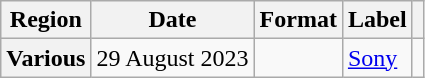<table class="wikitable plainrowheaders">
<tr>
<th scope="col">Region</th>
<th scope="col">Date</th>
<th scope="col">Format</th>
<th scope="col">Label</th>
<th scope="col"></th>
</tr>
<tr>
<th scope="row">Various</th>
<td>29 August 2023</td>
<td></td>
<td><a href='#'>Sony</a></td>
<td></td>
</tr>
</table>
